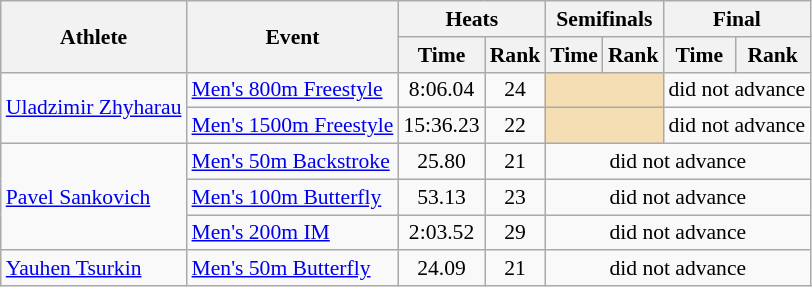<table class=wikitable style="font-size:90%">
<tr>
<th rowspan="2">Athlete</th>
<th rowspan="2">Event</th>
<th colspan="2">Heats</th>
<th colspan="2">Semifinals</th>
<th colspan="2">Final</th>
</tr>
<tr>
<th>Time</th>
<th>Rank</th>
<th>Time</th>
<th>Rank</th>
<th>Time</th>
<th>Rank</th>
</tr>
<tr>
<td rowspan="2"><a href='#'>Uladzimir Zhyharau</a></td>
<td><a href='#'>Men's 800m Freestyle</a></td>
<td align=center>8:06.04</td>
<td align=center>24</td>
<td colspan= 2 bgcolor="wheat"></td>
<td align=center colspan=2>did not advance</td>
</tr>
<tr>
<td><a href='#'>Men's 1500m Freestyle</a></td>
<td align=center>15:36.23</td>
<td align=center>22</td>
<td colspan= 2 bgcolor="wheat"></td>
<td align=center colspan=2>did not advance</td>
</tr>
<tr>
<td rowspan="3"><a href='#'>Pavel Sankovich</a></td>
<td><a href='#'>Men's 50m Backstroke</a></td>
<td align=center>25.80</td>
<td align=center>21</td>
<td align=center colspan=4>did not advance</td>
</tr>
<tr>
<td><a href='#'>Men's 100m Butterfly</a></td>
<td align=center>53.13</td>
<td align=center>23</td>
<td align=center colspan=4>did not advance</td>
</tr>
<tr>
<td><a href='#'>Men's 200m IM</a></td>
<td align=center>2:03.52</td>
<td align=center>29</td>
<td align=center colspan=4>did not advance</td>
</tr>
<tr>
<td rowspan="1"><a href='#'>Yauhen Tsurkin</a></td>
<td><a href='#'>Men's 50m Butterfly</a></td>
<td align=center>24.09</td>
<td align=center>21</td>
<td align=center colspan=4>did not advance</td>
</tr>
</table>
